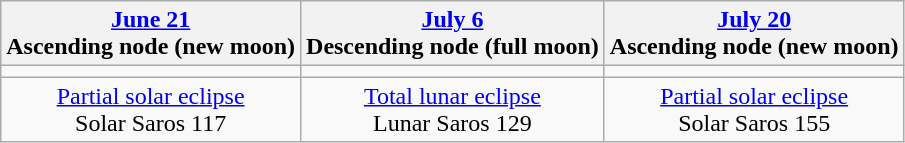<table class="wikitable">
<tr>
<th><a href='#'>June 21</a><br>Ascending node (new moon)<br></th>
<th><a href='#'>July 6</a><br>Descending node (full moon)<br></th>
<th><a href='#'>July 20</a><br>Ascending node (new moon)<br></th>
</tr>
<tr>
<td></td>
<td></td>
<td></td>
</tr>
<tr align=center>
<td><a href='#'>Partial solar eclipse</a><br>Solar Saros 117</td>
<td><a href='#'>Total lunar eclipse</a><br>Lunar Saros 129</td>
<td><a href='#'>Partial solar eclipse</a><br>Solar Saros 155</td>
</tr>
</table>
